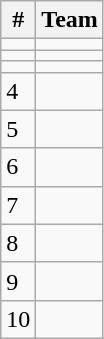<table class="wikitable">
<tr>
<th>#</th>
<th>Team</th>
</tr>
<tr>
<td></td>
<td></td>
</tr>
<tr>
<td></td>
<td></td>
</tr>
<tr>
<td></td>
<td></td>
</tr>
<tr>
<td>4</td>
<td></td>
</tr>
<tr>
<td>5</td>
<td><strong></strong></td>
</tr>
<tr>
<td>6</td>
<td></td>
</tr>
<tr>
<td>7</td>
<td></td>
</tr>
<tr>
<td>8</td>
<td></td>
</tr>
<tr>
<td>9</td>
<td></td>
</tr>
<tr>
<td>10</td>
<td></td>
</tr>
</table>
